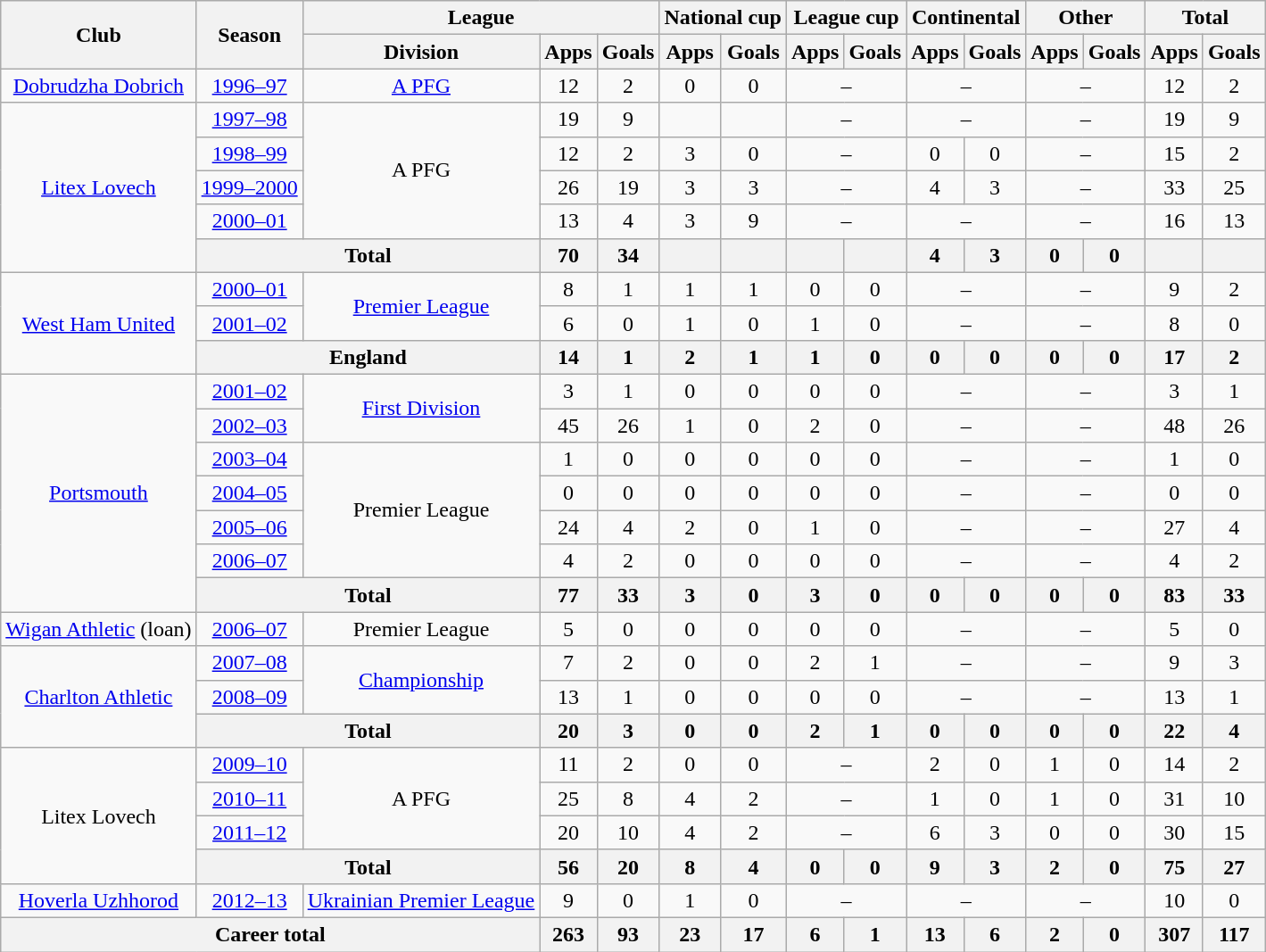<table class="wikitable" style="text-align:center">
<tr>
<th rowspan="2">Club</th>
<th rowspan="2">Season</th>
<th colspan="3">League</th>
<th colspan="2">National cup</th>
<th colspan="2">League cup</th>
<th colspan="2">Continental</th>
<th colspan="2">Other</th>
<th colspan="2">Total</th>
</tr>
<tr>
<th>Division</th>
<th>Apps</th>
<th>Goals</th>
<th>Apps</th>
<th>Goals</th>
<th>Apps</th>
<th>Goals</th>
<th>Apps</th>
<th>Goals</th>
<th>Apps</th>
<th>Goals</th>
<th>Apps</th>
<th>Goals</th>
</tr>
<tr>
<td><a href='#'>Dobrudzha Dobrich</a></td>
<td><a href='#'>1996–97</a></td>
<td><a href='#'>A PFG</a></td>
<td>12</td>
<td>2</td>
<td>0</td>
<td>0</td>
<td colspan="2">–</td>
<td colspan="2">–</td>
<td colspan="2">–</td>
<td>12</td>
<td>2</td>
</tr>
<tr>
<td rowspan="5"><a href='#'>Litex Lovech</a></td>
<td><a href='#'>1997–98</a></td>
<td rowspan="4">A PFG</td>
<td>19</td>
<td>9</td>
<td></td>
<td></td>
<td colspan="2">–</td>
<td colspan="2">–</td>
<td colspan="2">–</td>
<td>19</td>
<td>9</td>
</tr>
<tr>
<td><a href='#'>1998–99</a></td>
<td>12</td>
<td>2</td>
<td>3</td>
<td>0</td>
<td colspan="2">–</td>
<td>0</td>
<td>0</td>
<td colspan="2">–</td>
<td>15</td>
<td>2</td>
</tr>
<tr>
<td><a href='#'>1999–2000</a></td>
<td>26</td>
<td>19</td>
<td>3</td>
<td>3</td>
<td colspan="2">–</td>
<td>4</td>
<td>3</td>
<td colspan="2">–</td>
<td>33</td>
<td>25</td>
</tr>
<tr>
<td><a href='#'>2000–01</a></td>
<td>13</td>
<td>4</td>
<td>3</td>
<td>9</td>
<td colspan="2">–</td>
<td colspan="2">–</td>
<td colspan="2">–</td>
<td>16</td>
<td>13</td>
</tr>
<tr>
<th colspan="2">Total</th>
<th>70</th>
<th>34</th>
<th></th>
<th></th>
<th></th>
<th></th>
<th>4</th>
<th>3</th>
<th>0</th>
<th>0</th>
<th></th>
<th></th>
</tr>
<tr>
<td rowspan="3"><a href='#'>West Ham United</a></td>
<td><a href='#'>2000–01</a></td>
<td rowspan="2"><a href='#'>Premier League</a></td>
<td>8</td>
<td>1</td>
<td>1</td>
<td>1</td>
<td>0</td>
<td>0</td>
<td colspan="2">–</td>
<td colspan="2">–</td>
<td>9</td>
<td>2</td>
</tr>
<tr>
<td><a href='#'>2001–02</a></td>
<td>6</td>
<td>0</td>
<td>1</td>
<td>0</td>
<td>1</td>
<td>0</td>
<td colspan="2">–</td>
<td colspan="2">–</td>
<td>8</td>
<td>0</td>
</tr>
<tr>
<th colspan="2">England</th>
<th>14</th>
<th>1</th>
<th>2</th>
<th>1</th>
<th>1</th>
<th>0</th>
<th>0</th>
<th>0</th>
<th>0</th>
<th>0</th>
<th>17</th>
<th>2</th>
</tr>
<tr>
<td rowspan="7"><a href='#'>Portsmouth</a></td>
<td><a href='#'>2001–02</a></td>
<td rowspan="2"><a href='#'>First Division</a></td>
<td>3</td>
<td>1</td>
<td>0</td>
<td>0</td>
<td>0</td>
<td>0</td>
<td colspan="2">–</td>
<td colspan="2">–</td>
<td>3</td>
<td>1</td>
</tr>
<tr>
<td><a href='#'>2002–03</a></td>
<td>45</td>
<td>26</td>
<td>1</td>
<td>0</td>
<td>2</td>
<td>0</td>
<td colspan="2">–</td>
<td colspan="2">–</td>
<td>48</td>
<td>26</td>
</tr>
<tr>
<td><a href='#'>2003–04</a></td>
<td rowspan="4">Premier League</td>
<td>1</td>
<td>0</td>
<td>0</td>
<td>0</td>
<td>0</td>
<td>0</td>
<td colspan="2">–</td>
<td colspan="2">–</td>
<td>1</td>
<td>0</td>
</tr>
<tr>
<td><a href='#'>2004–05</a></td>
<td>0</td>
<td>0</td>
<td>0</td>
<td>0</td>
<td>0</td>
<td>0</td>
<td colspan="2">–</td>
<td colspan="2">–</td>
<td>0</td>
<td>0</td>
</tr>
<tr>
<td><a href='#'>2005–06</a></td>
<td>24</td>
<td>4</td>
<td>2</td>
<td>0</td>
<td>1</td>
<td>0</td>
<td colspan="2">–</td>
<td colspan="2">–</td>
<td>27</td>
<td>4</td>
</tr>
<tr>
<td><a href='#'>2006–07</a></td>
<td>4</td>
<td>2</td>
<td>0</td>
<td>0</td>
<td>0</td>
<td>0</td>
<td colspan="2">–</td>
<td colspan="2">–</td>
<td>4</td>
<td>2</td>
</tr>
<tr>
<th colspan="2">Total</th>
<th>77</th>
<th>33</th>
<th>3</th>
<th>0</th>
<th>3</th>
<th>0</th>
<th>0</th>
<th>0</th>
<th>0</th>
<th>0</th>
<th>83</th>
<th>33</th>
</tr>
<tr>
<td><a href='#'>Wigan Athletic</a> (loan)</td>
<td><a href='#'>2006–07</a></td>
<td>Premier League</td>
<td>5</td>
<td>0</td>
<td>0</td>
<td>0</td>
<td>0</td>
<td>0</td>
<td colspan="2">–</td>
<td colspan="2">–</td>
<td>5</td>
<td>0</td>
</tr>
<tr>
<td rowspan="3"><a href='#'>Charlton Athletic</a></td>
<td><a href='#'>2007–08</a></td>
<td rowspan="2"><a href='#'>Championship</a></td>
<td>7</td>
<td>2</td>
<td>0</td>
<td>0</td>
<td>2</td>
<td>1</td>
<td colspan="2">–</td>
<td colspan="2">–</td>
<td>9</td>
<td>3</td>
</tr>
<tr>
<td><a href='#'>2008–09</a></td>
<td>13</td>
<td>1</td>
<td>0</td>
<td>0</td>
<td>0</td>
<td>0</td>
<td colspan="2">–</td>
<td colspan="2">–</td>
<td>13</td>
<td>1</td>
</tr>
<tr>
<th colspan="2">Total</th>
<th>20</th>
<th>3</th>
<th>0</th>
<th>0</th>
<th>2</th>
<th>1</th>
<th>0</th>
<th>0</th>
<th>0</th>
<th>0</th>
<th>22</th>
<th>4</th>
</tr>
<tr>
<td rowspan="4">Litex Lovech</td>
<td><a href='#'>2009–10</a></td>
<td rowspan="3">A PFG</td>
<td>11</td>
<td>2</td>
<td>0</td>
<td>0</td>
<td colspan="2">–</td>
<td>2</td>
<td>0</td>
<td>1</td>
<td>0</td>
<td>14</td>
<td>2</td>
</tr>
<tr>
<td><a href='#'>2010–11</a></td>
<td>25</td>
<td>8</td>
<td>4</td>
<td>2</td>
<td colspan="2">–</td>
<td>1</td>
<td>0</td>
<td>1</td>
<td>0</td>
<td>31</td>
<td>10</td>
</tr>
<tr>
<td><a href='#'>2011–12</a></td>
<td>20</td>
<td>10</td>
<td>4</td>
<td>2</td>
<td colspan="2">–</td>
<td>6</td>
<td>3</td>
<td>0</td>
<td>0</td>
<td>30</td>
<td>15</td>
</tr>
<tr>
<th colspan="2">Total</th>
<th>56</th>
<th>20</th>
<th>8</th>
<th>4</th>
<th>0</th>
<th>0</th>
<th>9</th>
<th>3</th>
<th>2</th>
<th>0</th>
<th>75</th>
<th>27</th>
</tr>
<tr>
<td><a href='#'>Hoverla Uzhhorod</a></td>
<td><a href='#'>2012–13</a></td>
<td><a href='#'>Ukrainian Premier League</a></td>
<td>9</td>
<td>0</td>
<td>1</td>
<td>0</td>
<td colspan="2">–</td>
<td colspan="2">–</td>
<td colspan="2">–</td>
<td>10</td>
<td>0</td>
</tr>
<tr>
<th colspan="3">Career total</th>
<th>263</th>
<th>93</th>
<th>23</th>
<th>17</th>
<th>6</th>
<th>1</th>
<th>13</th>
<th>6</th>
<th>2</th>
<th>0</th>
<th>307</th>
<th>117</th>
</tr>
</table>
